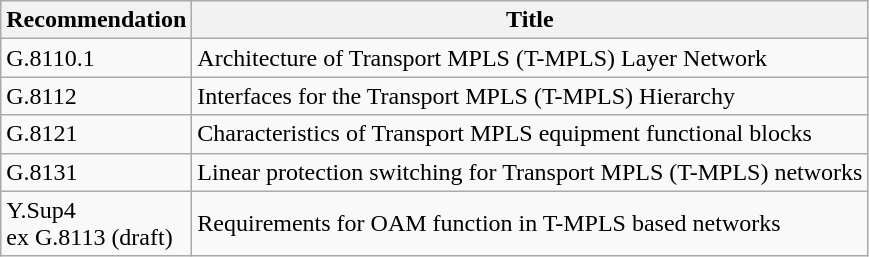<table class="wikitable">
<tr>
<th>Recommendation</th>
<th>Title</th>
</tr>
<tr>
<td>G.8110.1</td>
<td>Architecture of Transport MPLS (T-MPLS) Layer Network</td>
</tr>
<tr>
<td>G.8112</td>
<td>Interfaces for the Transport MPLS (T-MPLS) Hierarchy</td>
</tr>
<tr>
<td>G.8121</td>
<td>Characteristics of Transport MPLS equipment functional blocks</td>
</tr>
<tr>
<td>G.8131</td>
<td>Linear protection switching for Transport MPLS (T-MPLS) networks</td>
</tr>
<tr>
<td>Y.Sup4<br>ex G.8113 (draft)</td>
<td>Requirements for OAM function in T-MPLS based networks</td>
</tr>
</table>
